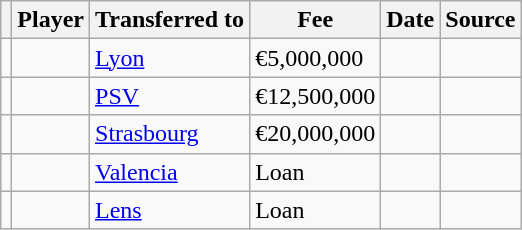<table class="wikitable plainrowheaders sortable">
<tr>
<th></th>
<th scope="col">Player</th>
<th>Transferred to</th>
<th style="width: 65px;">Fee</th>
<th scope="col">Date</th>
<th scope="col">Source</th>
</tr>
<tr>
<td align="center"></td>
<td></td>
<td> <a href='#'>Lyon</a></td>
<td>€5,000,000</td>
<td></td>
<td></td>
</tr>
<tr>
<td align="center"></td>
<td></td>
<td> <a href='#'>PSV</a></td>
<td>€12,500,000</td>
<td></td>
<td></td>
</tr>
<tr>
<td align="center"></td>
<td></td>
<td> <a href='#'>Strasbourg</a></td>
<td>€20,000,000</td>
<td></td>
<td></td>
</tr>
<tr>
<td align="center"></td>
<td></td>
<td> <a href='#'>Valencia</a></td>
<td>Loan</td>
<td></td>
<td></td>
</tr>
<tr>
<td align="center"></td>
<td></td>
<td> <a href='#'>Lens</a></td>
<td>Loan</td>
<td></td>
<td></td>
</tr>
</table>
